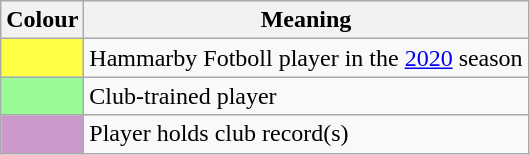<table Class="wikitable">
<tr>
<th scope=col>Colour</th>
<th scope=col>Meaning</th>
</tr>
<tr>
<td style="background:#ff4;"></td>
<td>Hammarby Fotboll player in the <a href='#'>2020</a> season</td>
</tr>
<tr>
<td style=background:#98fb98;"></td>
<td>Club-trained player</td>
</tr>
<tr>
<td style="background:#c9c;"></td>
<td>Player holds club record(s)</td>
</tr>
</table>
